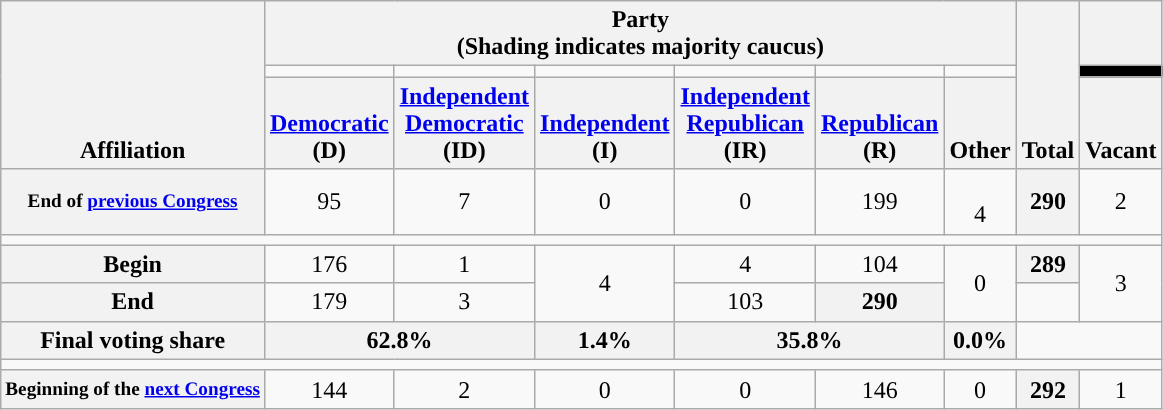<table class="wikitable" style="text-align:center">
<tr style="vertical-align:bottom;">
<th rowspan="3">Affiliation</th>
<th colspan="6">Party <div>(Shading indicates majority caucus)</div></th>
<th rowspan="3">Total</th>
<th></th>
</tr>
<tr style="height:5px">
<td style="background-color:"></td>
<td style="background-color:"></td>
<td style="background-color:"></td>
<td style="background-color:"></td>
<td style="background-color:"></td>
<td style="background-color:"></td>
<td style="background:black;" ></td>
</tr>
<tr style="vertical-align:bottom;">
<th><a href='#'>Democratic</a><br>(D)</th>
<th><a href='#'>Independent<br>Democratic</a><br>(ID)</th>
<th><a href='#'>Independent</a><br>(I)</th>
<th><a href='#'>Independent<br>Republican</a><br>(IR)</th>
<th><a href='#'>Republican</a><br>(R)</th>
<th>Other</th>
<th>Vacant</th>
</tr>
<tr>
<th style="white-space:nowrap; font-size:80%;">End of <a href='#'>previous Congress</a></th>
<td>95</td>
<td>7</td>
<td>0</td>
<td>0</td>
<td>199</td>
<td><br>4</td>
<th>290</th>
<td>2</td>
</tr>
<tr>
<td colspan="9"></td>
</tr>
<tr>
<th>Begin</th>
<td>176</td>
<td>1</td>
<td rowspan="2">4</td>
<td>4</td>
<td>104</td>
<td rowspan="2">0</td>
<th>289</th>
<td rowspan="2">3</td>
</tr>
<tr>
<th>End</th>
<td>179</td>
<td>3</td>
<td>103</td>
<th>290</th>
</tr>
<tr>
<th>Final voting share</th>
<th colspan="2" >62.8%</th>
<th>1.4%</th>
<th colspan="2">35.8%</th>
<th>0.0%</th>
<td colspan="2"></td>
</tr>
<tr>
<td colspan="9"></td>
</tr>
<tr>
<th style="white-space:nowrap; font-size:80%;">Beginning of the <a href='#'>next Congress</a></th>
<td>144</td>
<td>2</td>
<td>0</td>
<td>0</td>
<td>146</td>
<td>0</td>
<th>292</th>
<td>1</td>
</tr>
</table>
